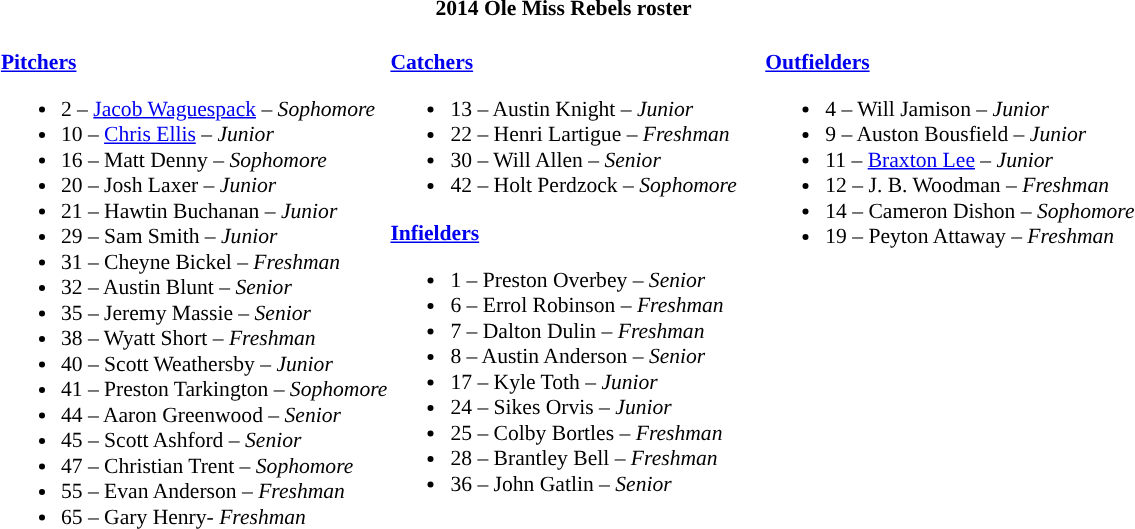<table class="toccolours" style="border-collapse:collapse; font-size:90%;">
<tr>
<th colspan=9>2014 Ole Miss Rebels roster</th>
</tr>
<tr>
<td width="03"> </td>
<td valign="top"><br><strong><a href='#'>Pitchers</a></strong><ul><li>2 – <a href='#'>Jacob Waguespack</a> – <em>Sophomore</em></li><li>10 – <a href='#'>Chris Ellis</a> – <em>Junior</em></li><li>16 – Matt Denny – <em>Sophomore</em></li><li>20 – Josh Laxer – <em>Junior</em></li><li>21 – Hawtin Buchanan – <em>Junior</em></li><li>29 – Sam Smith – <em>Junior</em></li><li>31 – Cheyne Bickel – <em>Freshman</em></li><li>32 – Austin Blunt – <em>Senior</em></li><li>35 – Jeremy Massie – <em>Senior</em></li><li>38 – Wyatt Short – <em>Freshman</em></li><li>40 – Scott Weathersby – <em> Junior</em></li><li>41 – Preston Tarkington – <em> Sophomore</em></li><li>44 – Aaron Greenwood – <em>Senior</em></li><li>45 – Scott Ashford – <em>Senior</em></li><li>47 – Christian Trent – <em> Sophomore</em></li><li>55 – Evan Anderson – <em>Freshman</em></li><li>65 – Gary Henry-   <em>Freshman</em></li></ul></td>
<td valign="top"><br><strong><a href='#'>Catchers</a></strong><ul><li>13 – Austin Knight – <em>Junior</em></li><li>22 – Henri Lartigue – <em>Freshman</em></li><li>30 – Will Allen – <em>Senior</em></li><li>42 – Holt Perdzock – <em>Sophomore</em></li></ul><strong><a href='#'>Infielders</a></strong><ul><li>1 – Preston Overbey – <em>Senior</em></li><li>6 – Errol Robinson – <em>Freshman</em></li><li>7 – Dalton Dulin – <em>Freshman</em></li><li>8 – Austin Anderson – <em>Senior</em></li><li>17 – Kyle Toth – <em>Junior</em></li><li>24 – Sikes Orvis – <em>Junior</em></li><li>25 – Colby Bortles – <em>Freshman</em></li><li>28 – Brantley Bell – <em>Freshman</em></li><li>36 – John Gatlin – <em> Senior</em></li></ul></td>
<td width="15"> </td>
<td valign="top"><br><strong><a href='#'>Outfielders</a></strong><ul><li>4 – Will Jamison – <em>Junior</em></li><li>9 – Auston Bousfield – <em>Junior</em></li><li>11 – <a href='#'>Braxton Lee</a> – <em>Junior</em></li><li>12 – J. B. Woodman – <em>Freshman</em></li><li>14 – Cameron Dishon – <em>Sophomore</em></li><li>19 – Peyton Attaway – <em>Freshman</em></li></ul></td>
</tr>
</table>
